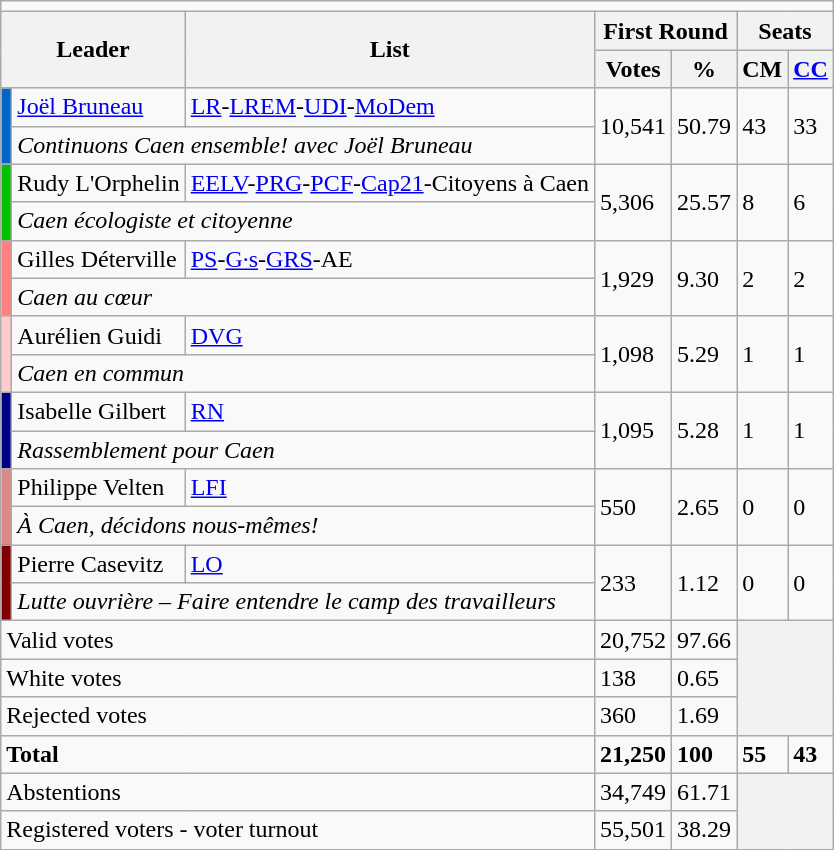<table class="wikitable">
<tr>
<td colspan="7"></td>
</tr>
<tr>
<th colspan="2" rowspan="2">Leader</th>
<th rowspan="2">List</th>
<th colspan="2">First Round</th>
<th colspan="2">Seats</th>
</tr>
<tr>
<th>Votes</th>
<th>%</th>
<th>CM</th>
<th><a href='#'>CC</a></th>
</tr>
<tr>
<td rowspan="2" bgcolor="#0066cc"></td>
<td><a href='#'>Joël Bruneau</a></td>
<td><a href='#'>LR</a>-<a href='#'>LREM</a>-<a href='#'>UDI</a>-<a href='#'>MoDem</a></td>
<td rowspan="2">10,541</td>
<td rowspan="2">50.79</td>
<td rowspan="2">43</td>
<td rowspan="2">33</td>
</tr>
<tr>
<td colspan="2"><em>Continuons Caen ensemble! avec Joël Bruneau</em></td>
</tr>
<tr>
<td rowspan="2" bgcolor="#00c000"></td>
<td>Rudy L'Orphelin</td>
<td><a href='#'>EELV</a>-<a href='#'>PRG</a>-<a href='#'>PCF</a>-<a href='#'>Cap21</a>-Citoyens à Caen</td>
<td rowspan="2">5,306</td>
<td rowspan="2">25.57</td>
<td rowspan="2">8</td>
<td rowspan="2">6</td>
</tr>
<tr>
<td colspan="2"><em>Caen écologiste et citoyenne</em></td>
</tr>
<tr>
<td rowspan="2" bgcolor="#ff8080"></td>
<td>Gilles Déterville</td>
<td><a href='#'>PS</a>-<a href='#'>G·s</a>-<a href='#'>GRS</a>-AE</td>
<td rowspan="2">1,929</td>
<td rowspan="2">9.30</td>
<td rowspan="2">2</td>
<td rowspan="2">2</td>
</tr>
<tr>
<td colspan="2"><em>Caen au cœur</em></td>
</tr>
<tr>
<td rowspan="2" bgcolor="#ffcccc"></td>
<td>Aurélien Guidi</td>
<td><a href='#'>DVG</a></td>
<td rowspan="2">1,098</td>
<td rowspan="2">5.29</td>
<td rowspan="2">1</td>
<td rowspan="2">1</td>
</tr>
<tr>
<td colspan="2"><em>Caen en commun</em></td>
</tr>
<tr>
<td rowspan="2" bgcolor="#000088"></td>
<td>Isabelle Gilbert</td>
<td><a href='#'>RN</a></td>
<td rowspan="2">1,095</td>
<td rowspan="2">5.28</td>
<td rowspan="2">1</td>
<td rowspan="2">1</td>
</tr>
<tr>
<td colspan="2"><em>Rassemblement pour Caen</em></td>
</tr>
<tr>
<td rowspan="2" bgcolor="#dd8888"></td>
<td>Philippe Velten</td>
<td><a href='#'>LFI</a></td>
<td rowspan="2">550</td>
<td rowspan="2">2.65</td>
<td rowspan="2">0</td>
<td rowspan="2">0</td>
</tr>
<tr>
<td colspan="2"><em>À Caen, décidons nous-mêmes!</em></td>
</tr>
<tr>
<td rowspan="2" bgcolor="#800000"></td>
<td>Pierre Casevitz</td>
<td><a href='#'>LO</a></td>
<td rowspan="2">233</td>
<td rowspan="2">1.12</td>
<td rowspan="2">0</td>
<td rowspan="2">0</td>
</tr>
<tr>
<td colspan="2"><em>Lutte ouvrière – Faire entendre le camp des travailleurs</em></td>
</tr>
<tr>
<td colspan="3">Valid votes</td>
<td>20,752</td>
<td>97.66</td>
<th colspan="2" rowspan="3"></th>
</tr>
<tr>
<td colspan="3">White votes</td>
<td>138</td>
<td>0.65</td>
</tr>
<tr>
<td colspan="3">Rejected votes</td>
<td>360</td>
<td>1.69</td>
</tr>
<tr>
<td colspan="3"><strong>Total</strong></td>
<td><strong>21,250</strong></td>
<td><strong>100</strong></td>
<td><strong>55</strong></td>
<td><strong>43</strong></td>
</tr>
<tr>
<td colspan="3">Abstentions</td>
<td>34,749</td>
<td>61.71</td>
<th colspan="2" rowspan="2"></th>
</tr>
<tr>
<td colspan="3">Registered voters - voter turnout</td>
<td>55,501</td>
<td>38.29</td>
</tr>
</table>
